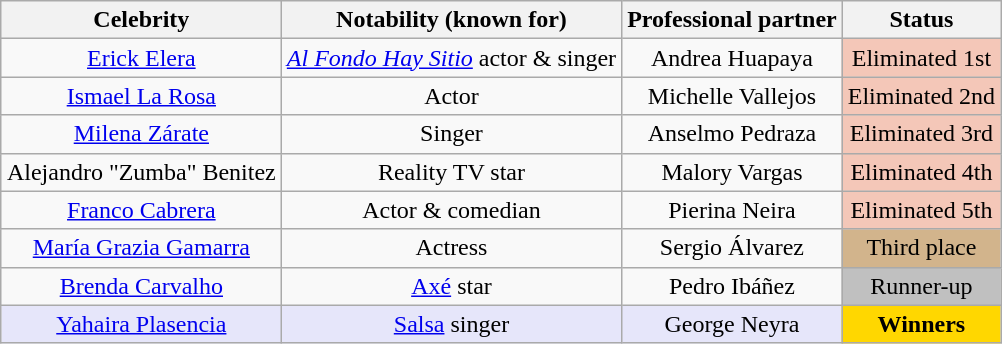<table class= "wikitable sortable" style="text-align: center; margin:auto; align: center">
<tr>
<th>Celebrity</th>
<th>Notability (known for)</th>
<th>Professional partner</th>
<th>Status</th>
</tr>
<tr>
<td><a href='#'>Erick Elera</a></td>
<td><em><a href='#'>Al Fondo Hay Sitio</a></em> actor & singer</td>
<td>Andrea Huapaya</td>
<td style="background:#f4c7b8">Eliminated 1st<br></td>
</tr>
<tr>
<td><a href='#'>Ismael La Rosa</a></td>
<td>Actor</td>
<td>Michelle Vallejos</td>
<td style="background:#f4c7b8">Eliminated 2nd<br></td>
</tr>
<tr>
<td><a href='#'>Milena Zárate</a></td>
<td>Singer</td>
<td>Anselmo Pedraza</td>
<td style="background:#f4c7b8">Eliminated 3rd<br></td>
</tr>
<tr>
<td>Alejandro "Zumba" Benitez</td>
<td>Reality TV star</td>
<td>Malory Vargas</td>
<td style="background:#f4c7b8">Eliminated 4th<br></td>
</tr>
<tr>
<td><a href='#'>Franco Cabrera</a></td>
<td>Actor & comedian</td>
<td>Pierina Neira</td>
<td style="background:#f4c7b8">Eliminated 5th<br></td>
</tr>
<tr>
<td><a href='#'>María Grazia Gamarra</a></td>
<td>Actress</td>
<td>Sergio Álvarez<br></td>
<td style="background:tan">Third place<br></td>
</tr>
<tr>
<td><a href='#'>Brenda Carvalho</a></td>
<td><a href='#'>Axé</a> star</td>
<td>Pedro Ibáñez<br></td>
<td style="background:silver">Runner-up<br></td>
</tr>
<tr>
<td style="background:lavender;"><a href='#'>Yahaira Plasencia</a></td>
<td style="background:lavender;"><a href='#'>Salsa</a> singer</td>
<td style="background:lavender;">George Neyra</td>
<td style="background:Gold;"><strong>Winners</strong><br></td>
</tr>
</table>
